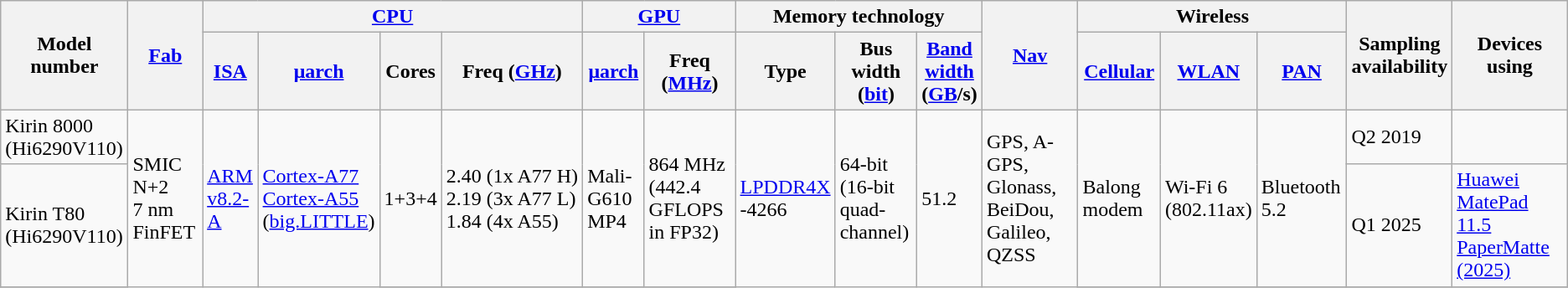<table class="wikitable">
<tr>
<th rowspan="2">Model number</th>
<th rowspan="2"><a href='#'>Fab</a></th>
<th colspan="4"><a href='#'>CPU</a></th>
<th colspan="2"><a href='#'>GPU</a></th>
<th colspan="3">Memory technology</th>
<th rowspan="2"><a href='#'>Nav</a></th>
<th colspan="3">Wireless</th>
<th rowspan="2">Sampling <br>availability</th>
<th rowspan="2">Devices using</th>
</tr>
<tr>
<th><a href='#'>ISA</a></th>
<th><a href='#'>μarch</a></th>
<th>Cores</th>
<th>Freq (<a href='#'>GHz</a>)</th>
<th><a href='#'>μarch</a></th>
<th>Freq <br>(<a href='#'>MHz</a>)</th>
<th>Type</th>
<th>Bus width (<a href='#'>bit</a>)</th>
<th><a href='#'>Band<br>width</a> <br>(<a href='#'>GB</a>/s)</th>
<th><a href='#'>Cellular</a></th>
<th><a href='#'>WLAN</a></th>
<th><a href='#'>PAN</a></th>
</tr>
<tr>
<td>Kirin 8000<br>(Hi6290V110)</td>
<td rowspan="3">SMIC N+2<br>7 nm FinFET</td>
<td rowspan="3"><a href='#'>ARM<br>v8.2-A</a></td>
<td rowspan="3"><a href='#'>Cortex-A77</a><br><a href='#'>Cortex-A55</a><br>(<a href='#'>big.LITTLE</a>)</td>
<td rowspan="2">1+3+4</td>
<td rowspan="2">2.40 (1x A77 H)<br>2.19 (3x A77 L)<br>1.84 (4x A55)</td>
<td rowspan="2">Mali-G610 <br>MP4</td>
<td rowspan="2">864 MHz<br>(442.4 GFLOPS in FP32)</td>
<td rowspan="3"><a href='#'>LPDDR4X</a><br>-4266</td>
<td rowspan="3">64-bit (16-bit <br>quad-channel)</td>
<td rowspan="3">51.2</td>
<td rowspan="3">GPS, A-GPS, Glonass, BeiDou, Galileo, QZSS</td>
<td rowspan="2">Balong modem</td>
<td rowspan="2">Wi-Fi 6 <br>(802.11ax)</td>
<td rowspan="2">Bluetooth 5.2</td>
<td>Q2 2019</td>
<td></td>
</tr>
<tr>
<td>Kirin T80<br>(Hi6290V110)</td>
<td>Q1 2025</td>
<td><a href='#'>Huawei MatePad 11.5 PaperMatte (2025)</a></td>
</tr>
<tr>
</tr>
</table>
